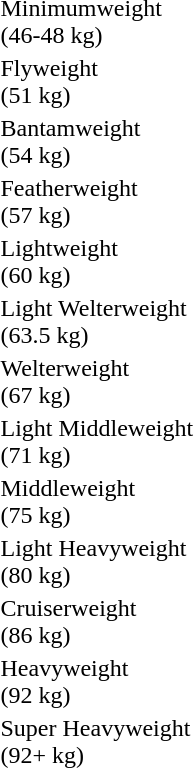<table>
<tr>
<td rowspan=2>Minimumweight<br>(46-48 kg)</td>
<td rowspan=2></td>
<td rowspan=2></td>
<td></td>
</tr>
<tr>
<td></td>
</tr>
<tr>
<td rowspan=2>Flyweight<br>(51 kg)</td>
<td rowspan=2></td>
<td rowspan=2></td>
<td></td>
</tr>
<tr>
<td></td>
</tr>
<tr>
<td rowspan=2>Bantamweight<br>(54 kg)</td>
<td rowspan=2></td>
<td rowspan=2></td>
<td></td>
</tr>
<tr>
<td></td>
</tr>
<tr>
<td rowspan=2>Featherweight<br>(57 kg)</td>
<td rowspan=2></td>
<td rowspan=2></td>
<td></td>
</tr>
<tr>
<td></td>
</tr>
<tr>
<td rowspan=2>Lightweight<br>(60 kg)</td>
<td rowspan=2></td>
<td rowspan=2></td>
<td></td>
</tr>
<tr>
<td></td>
</tr>
<tr>
<td rowspan=2>Light Welterweight<br>(63.5 kg)</td>
<td rowspan=2></td>
<td rowspan=2></td>
<td></td>
</tr>
<tr>
<td></td>
</tr>
<tr>
<td rowspan=2>Welterweight<br>(67 kg)</td>
<td rowspan=2></td>
<td rowspan=2></td>
<td></td>
</tr>
<tr>
<td></td>
</tr>
<tr>
<td rowspan=2>Light Middleweight<br>(71 kg)</td>
<td rowspan=2></td>
<td rowspan=2></td>
<td></td>
</tr>
<tr>
<td></td>
</tr>
<tr>
<td rowspan=2>Middleweight<br>(75 kg)</td>
<td rowspan=2></td>
<td rowspan=2></td>
<td></td>
</tr>
<tr>
<td></td>
</tr>
<tr>
<td rowspan=2>Light Heavyweight<br>(80 kg)</td>
<td rowspan=2></td>
<td rowspan=2></td>
<td></td>
</tr>
<tr>
<td></td>
</tr>
<tr>
<td rowspan=2>Cruiserweight<br>(86 kg)</td>
<td rowspan=2></td>
<td rowspan=2></td>
<td></td>
</tr>
<tr>
<td></td>
</tr>
<tr>
<td rowspan=2>Heavyweight<br>(92 kg)</td>
<td rowspan=2></td>
<td rowspan=2></td>
<td></td>
</tr>
<tr>
<td></td>
</tr>
<tr>
<td rowspan=2>Super Heavyweight<br>(92+ kg)</td>
<td rowspan=2></td>
<td rowspan=2></td>
<td></td>
</tr>
<tr>
<td></td>
</tr>
<tr>
</tr>
</table>
